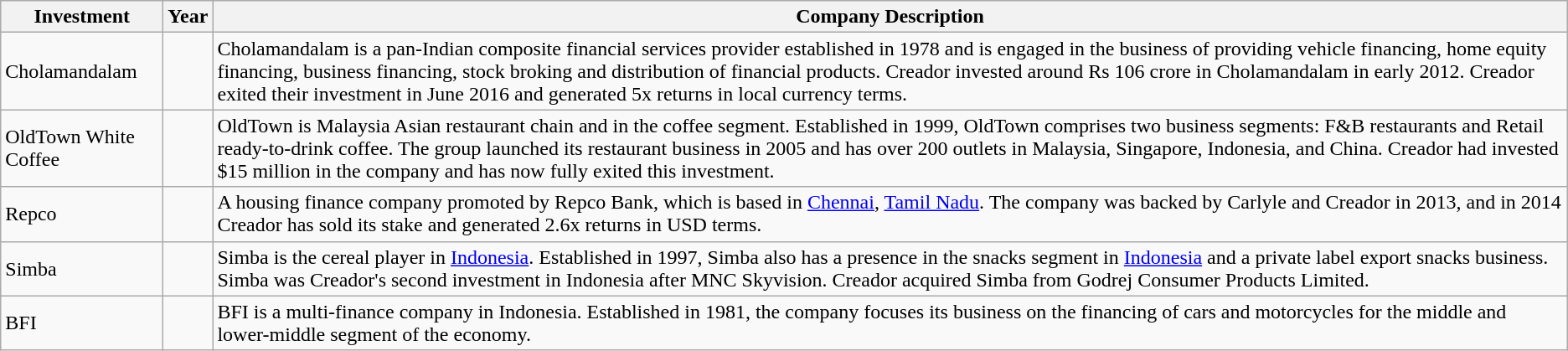<table class="wikitable">
<tr>
<th>Investment</th>
<th>Year</th>
<th>Company Description</th>
</tr>
<tr>
<td>Cholamandalam</td>
<td></td>
<td>Cholamandalam is a pan-Indian composite financial services provider established in 1978 and is engaged in the business of providing vehicle financing, home equity financing, business financing, stock broking and distribution of financial products. Creador invested around Rs 106 crore in Cholamandalam in early 2012. Creador exited their investment in June 2016 and generated 5x returns in local currency terms.</td>
</tr>
<tr>
<td>OldTown White Coffee</td>
<td></td>
<td>OldTown is Malaysia Asian restaurant chain and in the coffee segment. Established in 1999, OldTown comprises two business segments: F&B restaurants and Retail ready-to-drink coffee. The group launched its restaurant business in 2005 and has over 200 outlets in Malaysia, Singapore, Indonesia, and China. Creador had invested $15 million in the company and has now fully exited this investment.</td>
</tr>
<tr>
<td>Repco</td>
<td></td>
<td>A housing finance company promoted by Repco Bank, which is based in <a href='#'>Chennai</a>, <a href='#'>Tamil Nadu</a>. The company was backed by Carlyle and Creador in 2013, and in 2014 Creador has sold its stake and generated 2.6x returns in USD terms.</td>
</tr>
<tr>
<td>Simba</td>
<td></td>
<td>Simba is the cereal player in <a href='#'>Indonesia</a>. Established in 1997, Simba also has a presence in the snacks segment in <a href='#'>Indonesia</a> and a private label export snacks business. Simba was Creador's second investment in Indonesia after MNC Skyvision. Creador acquired Simba from Godrej Consumer Products Limited.</td>
</tr>
<tr>
<td BFI (finance company)>BFI</td>
<td></td>
<td>BFI is a multi-finance company in Indonesia. Established in 1981, the company focuses its business on the financing of cars and motorcycles for the middle and lower-middle segment of the economy.</td>
</tr>
</table>
